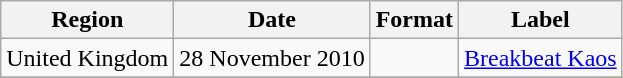<table class=wikitable>
<tr>
<th>Region</th>
<th>Date</th>
<th>Format</th>
<th>Label</th>
</tr>
<tr>
<td>United Kingdom</td>
<td>28 November 2010</td>
<td></td>
<td><a href='#'>Breakbeat Kaos</a></td>
</tr>
<tr>
</tr>
</table>
